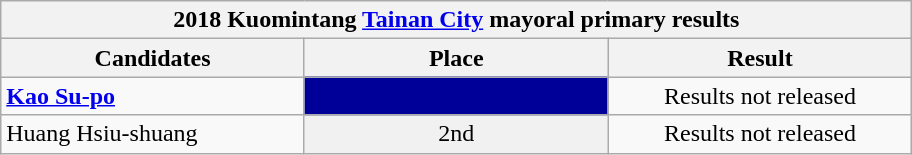<table class="wikitable collapsible">
<tr>
<th colspan="5" width=600>2018 Kuomintang <a href='#'>Tainan City</a> mayoral primary results</th>
</tr>
<tr>
<th width=80>Candidates</th>
<th width=80>Place</th>
<th width=80>Result</th>
</tr>
<tr>
<td><strong><a href='#'>Kao Su-po</a></strong></td>
<td style="background: #000099; text-align:center"><strong></strong></td>
<td style="text-align:center">Results not released</td>
</tr>
<tr>
<td>Huang Hsiu-shuang</td>
<td style="background: #f1f1f1; text-align:center">2nd</td>
<td style="text-align:center">Results not released</td>
</tr>
</table>
